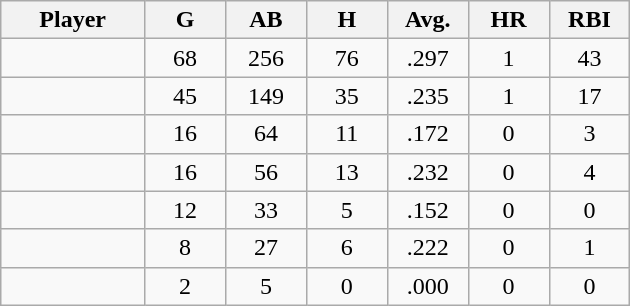<table class="wikitable sortable">
<tr>
<th bgcolor="#DDDDFF" width="16%">Player</th>
<th bgcolor="#DDDDFF" width="9%">G</th>
<th bgcolor="#DDDDFF" width="9%">AB</th>
<th bgcolor="#DDDDFF" width="9%">H</th>
<th bgcolor="#DDDDFF" width="9%">Avg.</th>
<th bgcolor="#DDDDFF" width="9%">HR</th>
<th bgcolor="#DDDDFF" width="9%">RBI</th>
</tr>
<tr align="center">
<td></td>
<td>68</td>
<td>256</td>
<td>76</td>
<td>.297</td>
<td>1</td>
<td>43</td>
</tr>
<tr align="center">
<td></td>
<td>45</td>
<td>149</td>
<td>35</td>
<td>.235</td>
<td>1</td>
<td>17</td>
</tr>
<tr align="center">
<td></td>
<td>16</td>
<td>64</td>
<td>11</td>
<td>.172</td>
<td>0</td>
<td>3</td>
</tr>
<tr align="center">
<td></td>
<td>16</td>
<td>56</td>
<td>13</td>
<td>.232</td>
<td>0</td>
<td>4</td>
</tr>
<tr align="center">
<td></td>
<td>12</td>
<td>33</td>
<td>5</td>
<td>.152</td>
<td>0</td>
<td>0</td>
</tr>
<tr align="center">
<td></td>
<td>8</td>
<td>27</td>
<td>6</td>
<td>.222</td>
<td>0</td>
<td>1</td>
</tr>
<tr align="center">
<td></td>
<td>2</td>
<td>5</td>
<td>0</td>
<td>.000</td>
<td>0</td>
<td>0</td>
</tr>
</table>
